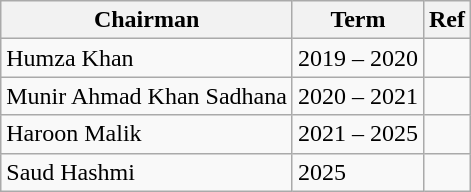<table class="wikitable">
<tr>
<th>Chairman</th>
<th>Term</th>
<th>Ref</th>
</tr>
<tr>
<td>Humza Khan</td>
<td>2019 – 2020</td>
<td></td>
</tr>
<tr>
<td>Munir Ahmad Khan Sadhana</td>
<td>2020 – 2021</td>
<td></td>
</tr>
<tr>
<td>Haroon Malik</td>
<td>2021 – 2025</td>
<td></td>
</tr>
<tr>
<td>Saud Hashmi</td>
<td>2025</td>
<td></td>
</tr>
</table>
